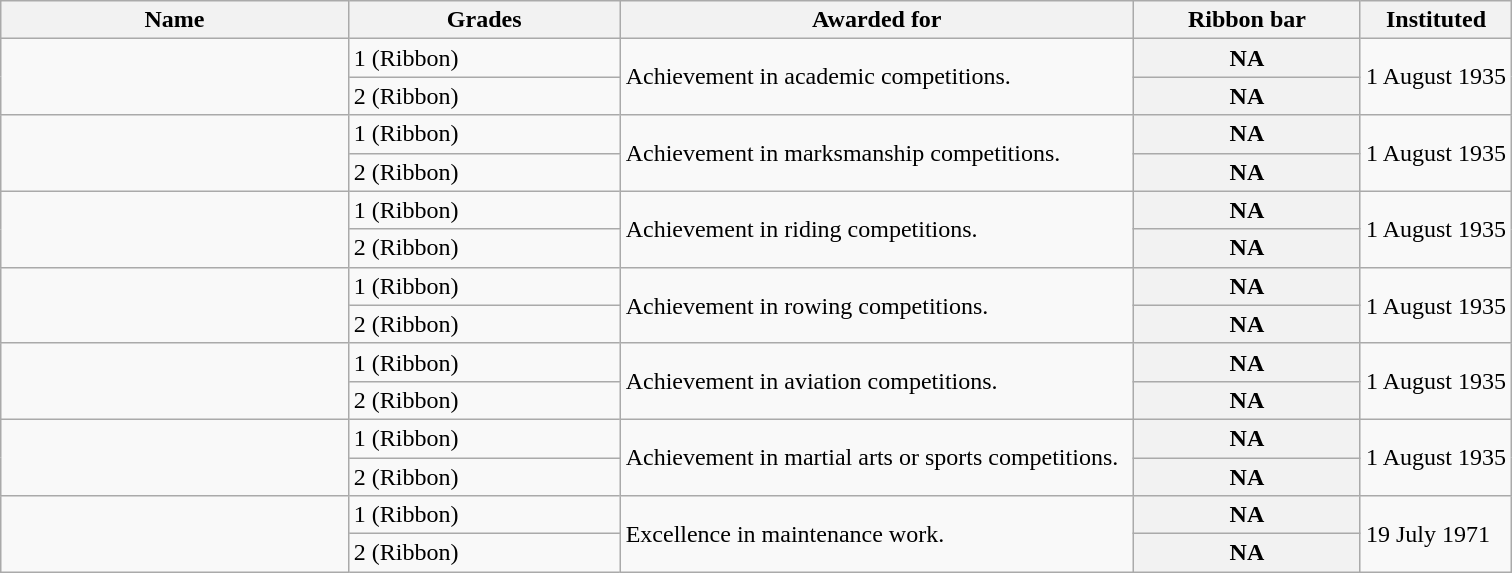<table class="wikitable">
<tr>
<th width="23%">Name</th>
<th width="18%">Grades</th>
<th>Awarded for</th>
<th width="144px">Ribbon bar</th>
<th width="10%">Instituted</th>
</tr>
<tr>
<td rowspan=2></td>
<td>1 (Ribbon)</td>
<td rowspan=2>Achievement in academic competitions.</td>
<th>NA</th>
<td rowspan=2>1 August 1935</td>
</tr>
<tr>
<td>2 (Ribbon)</td>
<th>NA</th>
</tr>
<tr>
<td rowspan=2></td>
<td>1 (Ribbon)</td>
<td rowspan=2>Achievement in marksmanship competitions.</td>
<th>NA</th>
<td rowspan=2>1 August 1935</td>
</tr>
<tr>
<td>2 (Ribbon)</td>
<th>NA</th>
</tr>
<tr>
<td rowspan=2></td>
<td>1 (Ribbon)</td>
<td rowspan=2>Achievement in riding competitions.</td>
<th>NA</th>
<td rowspan=2>1 August 1935</td>
</tr>
<tr>
<td>2 (Ribbon)</td>
<th>NA</th>
</tr>
<tr>
<td rowspan=2></td>
<td>1 (Ribbon)</td>
<td rowspan=2>Achievement in rowing competitions.</td>
<th>NA</th>
<td rowspan=2>1 August 1935</td>
</tr>
<tr>
<td>2 (Ribbon)</td>
<th>NA</th>
</tr>
<tr>
<td rowspan=2></td>
<td>1 (Ribbon)</td>
<td rowspan=2>Achievement in aviation competitions.</td>
<th>NA</th>
<td rowspan=2>1 August 1935</td>
</tr>
<tr>
<td>2 (Ribbon)</td>
<th>NA</th>
</tr>
<tr>
<td rowspan=2></td>
<td>1 (Ribbon)</td>
<td rowspan=2>Achievement in martial arts or sports competitions.</td>
<th>NA</th>
<td rowspan=2>1 August 1935</td>
</tr>
<tr>
<td>2 (Ribbon)</td>
<th>NA</th>
</tr>
<tr>
<td rowspan=2></td>
<td>1 (Ribbon)</td>
<td rowspan=2>Excellence in maintenance work.</td>
<th>NA</th>
<td rowspan=2>19 July 1971</td>
</tr>
<tr>
<td>2 (Ribbon)</td>
<th>NA</th>
</tr>
</table>
